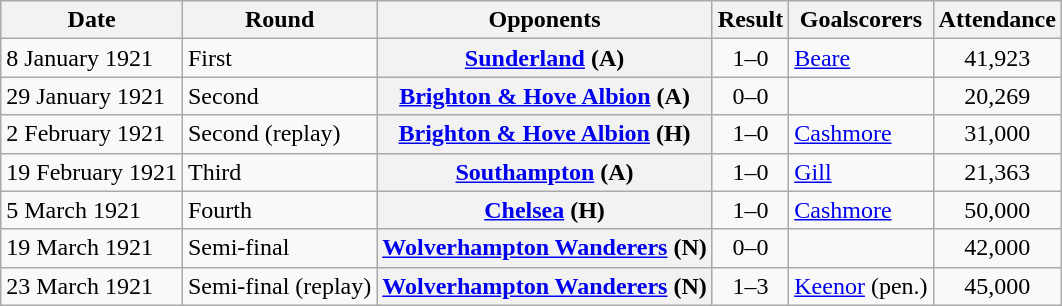<table class="wikitable plainrowheaders sortable">
<tr>
<th scope=col>Date</th>
<th scope=col>Round</th>
<th scope=col>Opponents</th>
<th scope=col>Result</th>
<th scope=col class=unsortable>Goalscorers</th>
<th scope=col>Attendance</th>
</tr>
<tr>
<td>8 January 1921</td>
<td>First</td>
<th scope=row><a href='#'>Sunderland</a> (A)</th>
<td align=center>1–0</td>
<td><a href='#'>Beare</a></td>
<td align=center>41,923</td>
</tr>
<tr>
<td>29 January 1921</td>
<td>Second</td>
<th scope=row><a href='#'>Brighton & Hove Albion</a> (A)</th>
<td align=center>0–0</td>
<td></td>
<td align=center>20,269</td>
</tr>
<tr>
<td>2 February 1921</td>
<td>Second (replay)</td>
<th scope=row><a href='#'>Brighton & Hove Albion</a> (H)</th>
<td align=center>1–0</td>
<td><a href='#'>Cashmore</a></td>
<td align=center>31,000</td>
</tr>
<tr>
<td>19 February 1921</td>
<td>Third</td>
<th scope=row><a href='#'>Southampton</a> (A)</th>
<td align=center>1–0</td>
<td><a href='#'>Gill</a></td>
<td align=center>21,363</td>
</tr>
<tr>
<td>5 March 1921</td>
<td>Fourth</td>
<th scope=row><a href='#'>Chelsea</a> (H)</th>
<td align=center>1–0</td>
<td><a href='#'>Cashmore</a></td>
<td align=center>50,000</td>
</tr>
<tr>
<td>19 March 1921</td>
<td>Semi-final</td>
<th scope=row><a href='#'>Wolverhampton Wanderers</a> (N)</th>
<td align=center>0–0</td>
<td></td>
<td align=center>42,000</td>
</tr>
<tr>
<td>23 March 1921</td>
<td>Semi-final (replay)</td>
<th scope=row><a href='#'>Wolverhampton Wanderers</a> (N)</th>
<td align=center>1–3</td>
<td><a href='#'>Keenor</a> (pen.)</td>
<td align=center>45,000</td>
</tr>
</table>
